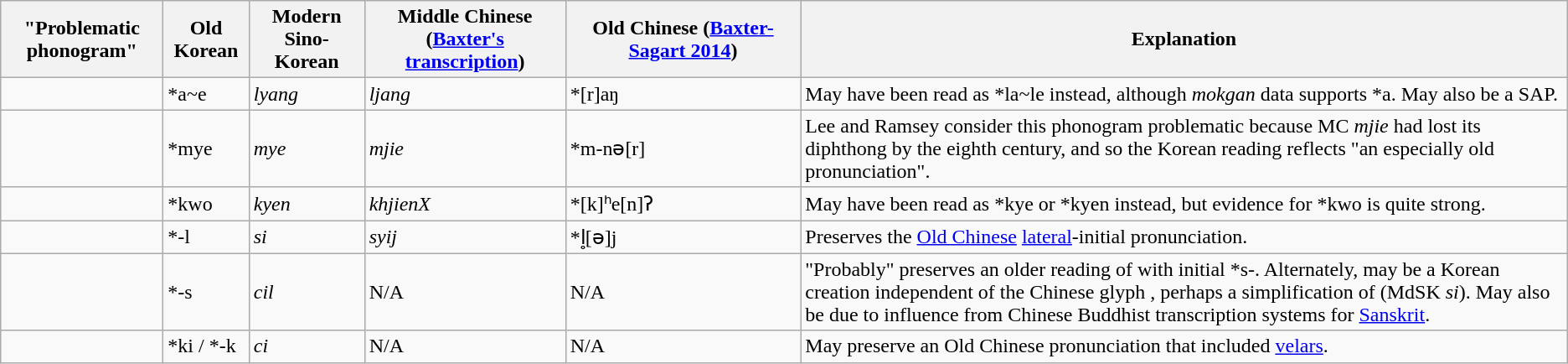<table class="wikitable">
<tr>
<th>"Problematic phonogram"</th>
<th>Old Korean</th>
<th>Modern Sino-Korean</th>
<th>Middle Chinese (<a href='#'>Baxter's transcription</a>)</th>
<th style="width: 15%">Old Chinese (<a href='#'>Baxter-Sagart 2014</a>)</th>
<th>Explanation</th>
</tr>
<tr>
<td></td>
<td>*a~e</td>
<td><em>lyang</em></td>
<td><em>ljang</em></td>
<td>*[r]aŋ</td>
<td>May have been read as *la~le instead, although <em>mokgan</em> data supports *a. May also be a SAP.</td>
</tr>
<tr>
<td></td>
<td>*mye</td>
<td><em>mye</em></td>
<td><em>mjie</em></td>
<td>*m-nə[r]</td>
<td>Lee and Ramsey consider this phonogram problematic because MC <em>mjie</em> had lost its diphthong by the eighth century, and so the Korean reading reflects "an especially old pronunciation".</td>
</tr>
<tr>
<td></td>
<td>*kwo</td>
<td><em>kyen</em></td>
<td><em>khjienX</em></td>
<td>*[k]ʰe[n]ʔ</td>
<td>May have been read as *kye or *kyen instead, but evidence for *kwo is quite strong.</td>
</tr>
<tr>
<td></td>
<td>*-l</td>
<td><em>si</em></td>
<td><em>syij</em></td>
<td>*l̥[ə]j</td>
<td>Preserves the <a href='#'>Old Chinese</a> <a href='#'>lateral</a>-initial pronunciation.</td>
</tr>
<tr>
<td></td>
<td>*-s</td>
<td><em>cil</em></td>
<td>N/A</td>
<td>N/A</td>
<td>"Probably" preserves an older reading of  with initial *s-. Alternately, may be a Korean creation independent of the Chinese glyph , perhaps a simplification of  (MdSK <em>si</em>). May also be due to influence from Chinese Buddhist transcription systems for <a href='#'>Sanskrit</a>.</td>
</tr>
<tr>
<td></td>
<td>*ki / *-k</td>
<td><em>ci</em></td>
<td>N/A</td>
<td>N/A</td>
<td>May preserve an Old Chinese pronunciation that included <a href='#'>velars</a>.</td>
</tr>
</table>
